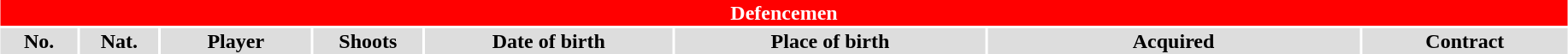<table class="toccolours"  style="width:97%; clear:both; margin:1.5em auto; text-align:center;">
<tr>
<th colspan="11" style="background:red; color:white;">Defencemen</th>
</tr>
<tr style="background:#ddd;">
<th width=5%>No.</th>
<th width=5%>Nat.</th>
<th !width=22%>Player</th>
<th width=7%>Shoots</th>
<th width=16%>Date of birth</th>
<th width=20%>Place of birth</th>
<th width=24%>Acquired</th>
<td><strong>Contract</strong></td>
</tr>
</table>
